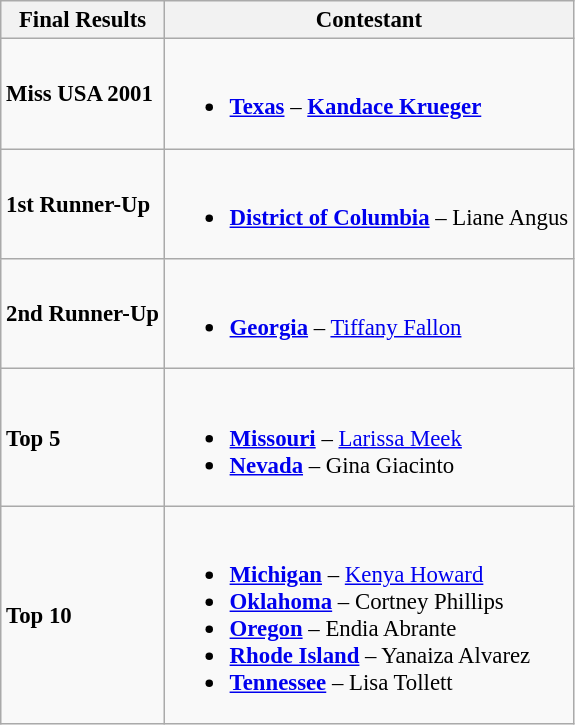<table class="wikitable sortable" style="font-size: 95%;">
<tr>
<th>Final Results</th>
<th>Contestant</th>
</tr>
<tr>
<td><strong>Miss USA 2001</strong></td>
<td><br><ul><li><strong> <a href='#'>Texas</a></strong> – <strong><a href='#'>Kandace Krueger</a></strong></li></ul></td>
</tr>
<tr>
<td><strong>1st Runner-Up</strong></td>
<td><br><ul><li><strong> <a href='#'>District of Columbia</a></strong> – Liane Angus</li></ul></td>
</tr>
<tr>
<td><strong>2nd Runner-Up</strong></td>
<td><br><ul><li><strong> <a href='#'>Georgia</a></strong> – <a href='#'>Tiffany Fallon</a></li></ul></td>
</tr>
<tr>
<td><strong>Top 5</strong></td>
<td><br><ul><li><strong> <a href='#'>Missouri</a></strong> – <a href='#'>Larissa Meek</a></li><li><strong> <a href='#'>Nevada</a></strong> – Gina Giacinto</li></ul></td>
</tr>
<tr>
<td><strong>Top 10</strong></td>
<td><br><ul><li><strong> <a href='#'>Michigan</a></strong> – <a href='#'>Kenya Howard</a></li><li><strong> <a href='#'>Oklahoma</a></strong> – Cortney Phillips</li><li><strong> <a href='#'>Oregon</a></strong> – Endia Abrante</li><li><strong> <a href='#'>Rhode Island</a></strong> – Yanaiza Alvarez</li><li><strong> <a href='#'>Tennessee</a></strong> – Lisa Tollett</li></ul></td>
</tr>
</table>
